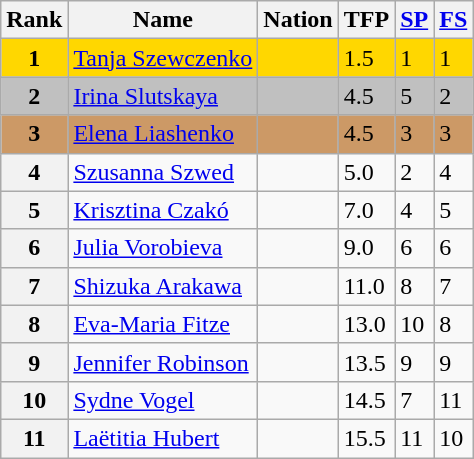<table class="wikitable sortable">
<tr>
<th>Rank</th>
<th>Name</th>
<th>Nation</th>
<th>TFP</th>
<th><a href='#'>SP</a></th>
<th><a href='#'>FS</a></th>
</tr>
<tr bgcolor="gold">
<td align="center"><strong>1</strong></td>
<td><a href='#'>Tanja Szewczenko</a></td>
<td></td>
<td>1.5</td>
<td>1</td>
<td>1</td>
</tr>
<tr bgcolor="silver">
<td align="center"><strong>2</strong></td>
<td><a href='#'>Irina Slutskaya</a></td>
<td></td>
<td>4.5</td>
<td>5</td>
<td>2</td>
</tr>
<tr bgcolor="cc9966">
<td align="center"><strong>3</strong></td>
<td><a href='#'>Elena Liashenko</a></td>
<td></td>
<td>4.5</td>
<td>3</td>
<td>3</td>
</tr>
<tr>
<th>4</th>
<td><a href='#'>Szusanna Szwed</a></td>
<td></td>
<td>5.0</td>
<td>2</td>
<td>4</td>
</tr>
<tr>
<th>5</th>
<td><a href='#'>Krisztina Czakó</a></td>
<td></td>
<td>7.0</td>
<td>4</td>
<td>5</td>
</tr>
<tr>
<th>6</th>
<td><a href='#'>Julia Vorobieva</a></td>
<td></td>
<td>9.0</td>
<td>6</td>
<td>6</td>
</tr>
<tr>
<th>7</th>
<td><a href='#'>Shizuka Arakawa</a></td>
<td></td>
<td>11.0</td>
<td>8</td>
<td>7</td>
</tr>
<tr>
<th>8</th>
<td><a href='#'>Eva-Maria Fitze</a></td>
<td></td>
<td>13.0</td>
<td>10</td>
<td>8</td>
</tr>
<tr>
<th>9</th>
<td><a href='#'>Jennifer Robinson</a></td>
<td></td>
<td>13.5</td>
<td>9</td>
<td>9</td>
</tr>
<tr>
<th>10</th>
<td><a href='#'>Sydne Vogel</a></td>
<td></td>
<td>14.5</td>
<td>7</td>
<td>11</td>
</tr>
<tr>
<th>11</th>
<td><a href='#'>Laëtitia Hubert</a></td>
<td></td>
<td>15.5</td>
<td>11</td>
<td>10</td>
</tr>
</table>
